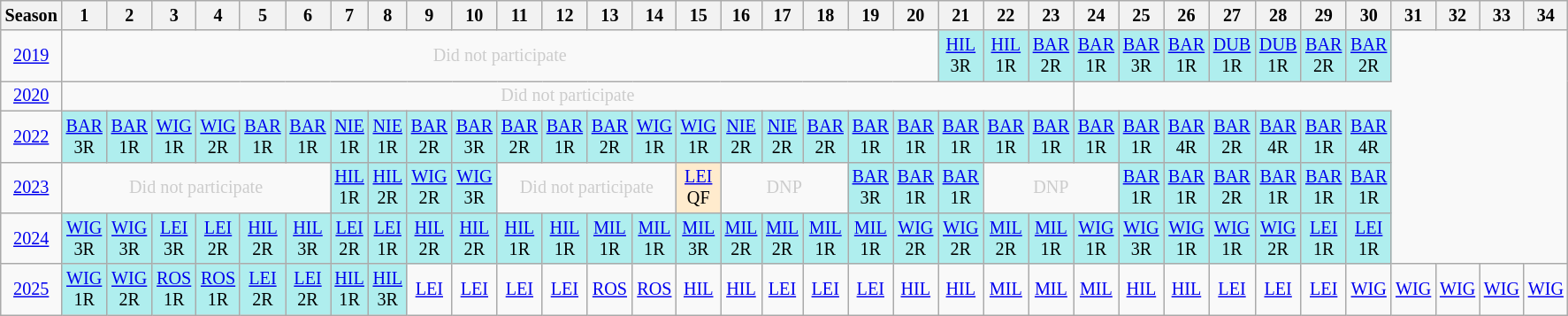<table class="wikitable" style="width:28%; margin:0; font-size:84%">
<tr>
<th>Season</th>
<th>1</th>
<th>2</th>
<th>3</th>
<th>4</th>
<th>5</th>
<th>6</th>
<th>7</th>
<th>8</th>
<th>9</th>
<th>10</th>
<th>11</th>
<th>12</th>
<th>13</th>
<th>14</th>
<th>15</th>
<th>16</th>
<th>17</th>
<th>18</th>
<th>19</th>
<th>20</th>
<th>21</th>
<th>22</th>
<th>23</th>
<th>24</th>
<th>25</th>
<th>26</th>
<th>27</th>
<th>28</th>
<th>29</th>
<th>30</th>
<th>31</th>
<th>32</th>
<th>33</th>
<th>34</th>
</tr>
<tr>
<td style="text-align:center;"background:#efefef;"><a href='#'>2019</a></td>
<td colspan="20" style="text-align:center; color:#ccc;">Did not participate</td>
<td style="text-align:center; background:#afeeee;"><a href='#'>HIL</a><br>3R</td>
<td style="text-align:center; background:#afeeee;"><a href='#'>HIL</a><br>1R</td>
<td style="text-align:center; background:#afeeee;"><a href='#'>BAR</a><br>2R</td>
<td style="text-align:center; background:#afeeee;"><a href='#'>BAR</a><br>1R</td>
<td style="text-align:center; background:#afeeee;"><a href='#'>BAR</a><br>3R</td>
<td style="text-align:center; background:#afeeee;"><a href='#'>BAR</a><br>1R</td>
<td style="text-align:center; background:#afeeee;"><a href='#'>DUB</a><br>1R</td>
<td style="text-align:center; background:#afeeee;"><a href='#'>DUB</a><br>1R</td>
<td style="text-align:center; background:#afeeee;"><a href='#'>BAR</a><br>2R</td>
<td style="text-align:center; background:#afeeee;"><a href='#'>BAR</a><br>2R</td>
</tr>
<tr>
<td style="text-align:center; "background:#efefef;"><a href='#'>2020</a></td>
<td colspan="23" style="text-align:center; color:#ccc;">Did not participate</td>
</tr>
<tr>
<td style="text-align:center;"background:#efefef;"><a href='#'>2022</a></td>
<td style="text-align:center; background:#afeeee;"><a href='#'>BAR</a><br>3R</td>
<td style="text-align:center; background:#afeeee;"><a href='#'>BAR</a><br>1R</td>
<td style="text-align:center; background:#afeeee;"><a href='#'>WIG</a><br>1R</td>
<td style="text-align:center; background:#afeeee;"><a href='#'>WIG</a><br>2R</td>
<td style="text-align:center; background:#afeeee;"><a href='#'>BAR</a><br>1R</td>
<td style="text-align:center; background:#afeeee;"><a href='#'>BAR</a><br>1R</td>
<td style="text-align:center; background:#afeeee;"><a href='#'>NIE</a><br>1R</td>
<td style="text-align:center; background:#afeeee;"><a href='#'>NIE</a><br>1R</td>
<td style="text-align:center; background:#afeeee;"><a href='#'>BAR</a><br>2R</td>
<td style="text-align:center; background:#afeeee;"><a href='#'>BAR</a><br>3R</td>
<td style="text-align:center; background:#afeeee;"><a href='#'>BAR</a><br>2R</td>
<td style="text-align:center; background:#afeeee;"><a href='#'>BAR</a><br>1R</td>
<td style="text-align:center; background:#afeeee;"><a href='#'>BAR</a><br>2R</td>
<td style="text-align:center; background:#afeeee;"><a href='#'>WIG</a><br>1R</td>
<td style="text-align:center; background:#afeeee;"><a href='#'>WIG</a><br>1R</td>
<td style="text-align:center; background:#afeeee;"><a href='#'>NIE</a><br>2R</td>
<td style="text-align:center; background:#afeeee;"><a href='#'>NIE</a><br>2R</td>
<td style="text-align:center; background:#afeeee;"><a href='#'>BAR</a><br>2R</td>
<td style="text-align:center; background:#afeeee;"><a href='#'>BAR</a><br>1R</td>
<td style="text-align:center; background:#afeeee;"><a href='#'>BAR</a><br>1R</td>
<td style="text-align:center; background:#afeeee;"><a href='#'>BAR</a><br>1R</td>
<td style="text-align:center; background:#afeeee;"><a href='#'>BAR</a><br>1R</td>
<td style="text-align:center; background:#afeeee;"><a href='#'>BAR</a><br>1R</td>
<td style="text-align:center; background:#afeeee;"><a href='#'>BAR</a><br>1R</td>
<td style="text-align:center; background:#afeeee;"><a href='#'>BAR</a><br>1R</td>
<td style="text-align:center; background:#afeeee;"><a href='#'>BAR</a><br>4R</td>
<td style="text-align:center; background:#afeeee;"><a href='#'>BAR</a><br>2R</td>
<td style="text-align:center; background:#afeeee;"><a href='#'>BAR</a><br>4R</td>
<td style="text-align:center; background:#afeeee;"><a href='#'>BAR</a><br>1R</td>
<td style="text-align:center; background:#afeeee;"><a href='#'>BAR</a><br>4R</td>
</tr>
<tr>
<td style="text-align:center;"background:#efefef;"><a href='#'>2023</a></td>
<td colspan="6" style="text-align:center; color:#ccc;">Did not participate</td>
<td style="text-align:center; background:#afeeee;"><a href='#'>HIL</a><br>1R</td>
<td style="text-align:center; background:#afeeee;"><a href='#'>HIL</a><br>2R</td>
<td style="text-align:center; background:#afeeee;"><a href='#'>WIG</a><br>2R</td>
<td style="text-align:center; background:#afeeee;"><a href='#'>WIG</a><br>3R</td>
<td colspan="4" style="text-align:center; color:#ccc;">Did not participate</td>
<td style="text-align:center; background:#ffebcd;"><a href='#'>LEI</a><br>QF</td>
<td colspan="3" style="text-align:center; color:#ccc;">DNP</td>
<td style="text-align:center; background:#afeeee;"><a href='#'>BAR</a><br>3R</td>
<td style="text-align:center; background:#afeeee;"><a href='#'>BAR</a><br>1R</td>
<td style="text-align:center; background:#afeeee;"><a href='#'>BAR</a><br>1R</td>
<td colspan="3" style="text-align:center; color:#ccc;">DNP</td>
<td style="text-align:center; background:#afeeee;"><a href='#'>BAR</a><br>1R</td>
<td style="text-align:center; background:#afeeee;"><a href='#'>BAR</a><br>1R</td>
<td style="text-align:center; background:#afeeee;"><a href='#'>BAR</a><br>2R</td>
<td style="text-align:center; background:#afeeee;"><a href='#'>BAR</a><br>1R</td>
<td style="text-align:center; background:#afeeee;"><a href='#'>BAR</a><br>1R</td>
<td style="text-align:center; background:#afeeee;"><a href='#'>BAR</a><br>1R</td>
</tr>
<tr>
<td style="text-align:center;"background:#efefef;"><a href='#'>2024</a></td>
<td style="text-align:center; background:#afeeee;"><a href='#'>WIG</a><br>3R</td>
<td style="text-align:center; background:#afeeee;"><a href='#'>WIG</a><br>3R</td>
<td style="text-align:center; background:#afeeee;"><a href='#'>LEI</a><br>3R</td>
<td style="text-align:center; background:#afeeee;"><a href='#'>LEI</a><br>2R</td>
<td style="text-align:center; background:#afeeee;"><a href='#'>HIL</a><br>2R</td>
<td style="text-align:center; background:#afeeee;"><a href='#'>HIL</a><br>3R</td>
<td style="text-align:center; background:#afeeee;"><a href='#'>LEI</a><br>2R</td>
<td style="text-align:center; background:#afeeee;"><a href='#'>LEI</a><br>1R</td>
<td style="text-align:center; background:#afeeee;"><a href='#'>HIL</a><br>2R</td>
<td style="text-align:center; background:#afeeee;"><a href='#'>HIL</a><br>2R</td>
<td style="text-align:center; background:#afeeee;"><a href='#'>HIL</a><br>1R</td>
<td style="text-align:center; background:#afeeee;"><a href='#'>HIL</a><br>1R</td>
<td style="text-align:center; background:#afeeee;"><a href='#'>MIL</a><br>1R</td>
<td style="text-align:center; background:#afeeee;"><a href='#'>MIL</a><br>1R</td>
<td style="text-align:center; background:#afeeee;"><a href='#'>MIL</a><br>3R</td>
<td style="text-align:center; background:#afeeee;"><a href='#'>MIL</a><br>2R</td>
<td style="text-align:center; background:#afeeee;"><a href='#'>MIL</a><br>2R</td>
<td style="text-align:center; background:#afeeee;"><a href='#'>MIL</a><br>1R</td>
<td style="text-align:center; background:#afeeee;"><a href='#'>MIL</a><br>1R</td>
<td style="text-align:center; background:#afeeee;"><a href='#'>WIG</a><br>2R</td>
<td style="text-align:center; background:#afeeee;"><a href='#'>WIG</a><br>2R</td>
<td style="text-align:center; background:#afeeee;"><a href='#'>MIL</a><br>2R</td>
<td style="text-align:center; background:#afeeee;"><a href='#'>MIL</a><br>1R</td>
<td style="text-align:center; background:#afeeee;"><a href='#'>WIG</a><br>1R</td>
<td style="text-align:center; background:#afeeee;"><a href='#'>WIG</a><br>3R</td>
<td style="text-align:center; background:#afeeee;"><a href='#'>WIG</a><br>1R</td>
<td style="text-align:center; background:#afeeee;"><a href='#'>WIG</a><br>1R</td>
<td style="text-align:center; background:#afeeee;"><a href='#'>WIG</a><br>2R</td>
<td style="text-align:center; background:#afeeee;"><a href='#'>LEI</a><br>1R</td>
<td style="text-align:center; background:#afeeee;"><a href='#'>LEI</a><br>1R</td>
</tr>
<tr>
<td style="text-align:center;"background:#efefef;"><a href='#'>2025</a></td>
<td style="text-align:center; background:#afeeee;"><a href='#'>WIG</a><br>1R</td>
<td style="text-align:center; background:#afeeee;"><a href='#'>WIG</a><br>2R</td>
<td style="text-align:center; background:#afeeee;"><a href='#'>ROS</a><br>1R</td>
<td style="text-align:center; background:#afeeee;"><a href='#'>ROS</a><br>1R</td>
<td style="text-align:center; background:#afeeee;"><a href='#'>LEI</a><br>2R</td>
<td style="text-align:center; background:#afeeee;"><a href='#'>LEI</a><br>2R</td>
<td style="text-align:center; background:#afeeee;"><a href='#'>HIL</a><br>1R</td>
<td style="text-align:center; background:#afeeee;"><a href='#'>HIL</a><br>3R</td>
<td style="text-align:center; background:#;"><a href='#'>LEI</a><br></td>
<td style="text-align:center; background:#;"><a href='#'>LEI</a><br></td>
<td style="text-align:center; background:#;"><a href='#'>LEI</a><br></td>
<td style="text-align:center; background:#;"><a href='#'>LEI</a><br></td>
<td style="text-align:center; background:#;"><a href='#'>ROS</a><br></td>
<td style="text-align:center; background:#;"><a href='#'>ROS</a><br></td>
<td style="text-align:center; background:#;"><a href='#'>HIL</a><br></td>
<td style="text-align:center; background:#;"><a href='#'>HIL</a><br></td>
<td style="text-align:center; background:#;"><a href='#'>LEI</a><br></td>
<td style="text-align:center; background:#;"><a href='#'>LEI</a><br></td>
<td style="text-align:center; background:#;"><a href='#'>LEI</a><br></td>
<td style="text-align:center; background:#;"><a href='#'>HIL</a><br></td>
<td style="text-align:center; background:#;"><a href='#'>HIL</a><br></td>
<td style="text-align:center; background:#;"><a href='#'>MIL</a><br></td>
<td style="text-align:center; background:#;"><a href='#'>MIL</a><br></td>
<td style="text-align:center; background:#;"><a href='#'>MIL</a><br></td>
<td style="text-align:center; background:#;"><a href='#'>HIL</a><br></td>
<td style="text-align:center; background:#;"><a href='#'>HIL</a><br></td>
<td style="text-align:center; background:#;"><a href='#'>LEI</a><br></td>
<td style="text-align:center; background:#;"><a href='#'>LEI</a><br></td>
<td style="text-align:center; background:#;"><a href='#'>LEI</a><br></td>
<td style="text-align:center; background:#;"><a href='#'>WIG</a><br></td>
<td style="text-align:center; background:#;"><a href='#'>WIG</a><br></td>
<td style="text-align:center; background:#;"><a href='#'>WIG</a><br></td>
<td style="text-align:center; background:#;"><a href='#'>WIG</a><br></td>
<td style="text-align:center; background:#;"><a href='#'>WIG</a><br></td>
</tr>
</table>
